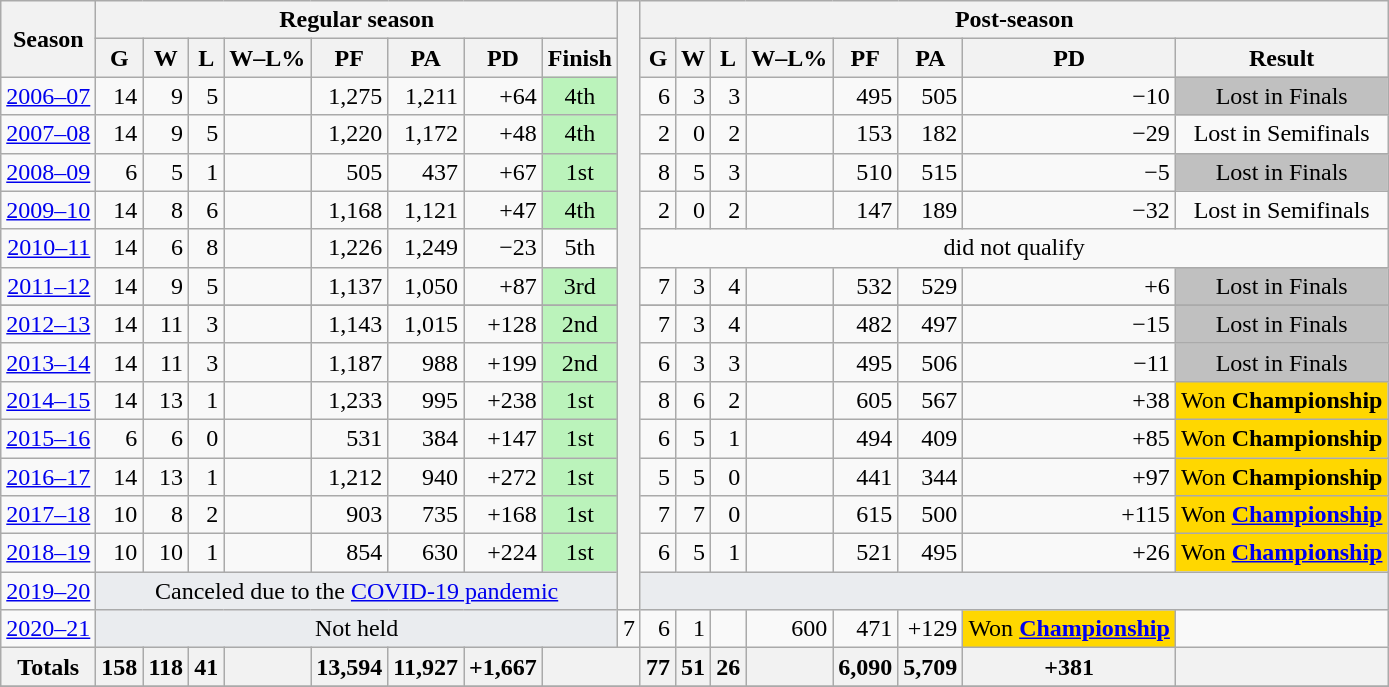<table class="wikitable"  style="text-align:right; font-size:100%;">
<tr>
<th rowspan=2>Season</th>
<th colspan=8>Regular season</th>
<th rowspan=17></th>
<th colspan=8>Post-season</th>
</tr>
<tr>
<th data-sort-type="number">G</th>
<th data-sort-type="number">W</th>
<th data-sort-type="number">L</th>
<th data-sort-type="number">W–L%</th>
<th data-sort-type="number">PF</th>
<th data-sort-type="number">PA</th>
<th data-sort-type="number">PD</th>
<th>Finish</th>
<th data-sort-type="number">G</th>
<th data-sort-type="number">W</th>
<th data-sort-type="number">L</th>
<th data-sort-type="number">W–L%</th>
<th data-sort-type="number">PF</th>
<th data-sort-type="number">PA</th>
<th data-sort-type="number">PD</th>
<th>Result</th>
</tr>
<tr>
<td><a href='#'>2006–07</a></td>
<td>14</td>
<td>9</td>
<td>5</td>
<td></td>
<td>1,275</td>
<td>1,211</td>
<td>+64</td>
<td align="center" style="background:#BBF3BB">4th</td>
<td>6</td>
<td>3</td>
<td>3</td>
<td></td>
<td>495</td>
<td>505</td>
<td>−10</td>
<td align="center" style="background:silver;">Lost in Finals</td>
</tr>
<tr>
<td><a href='#'>2007–08</a></td>
<td>14</td>
<td>9</td>
<td>5</td>
<td></td>
<td>1,220</td>
<td>1,172</td>
<td>+48</td>
<td align="center" style="background:#BBF3BB">4th</td>
<td>2</td>
<td>0</td>
<td>2</td>
<td></td>
<td>153</td>
<td>182</td>
<td>−29</td>
<td align="center">Lost in Semifinals</td>
</tr>
<tr>
<td><a href='#'>2008–09</a></td>
<td>6</td>
<td>5</td>
<td>1</td>
<td></td>
<td>505</td>
<td>437</td>
<td>+67</td>
<td align="center" style="background:#BBF3BB">1st</td>
<td>8</td>
<td>5</td>
<td>3</td>
<td></td>
<td>510</td>
<td>515</td>
<td>−5</td>
<td align="center" style="background:silver;">Lost in Finals</td>
</tr>
<tr>
<td><a href='#'>2009–10</a></td>
<td>14</td>
<td>8</td>
<td>6</td>
<td></td>
<td>1,168</td>
<td>1,121</td>
<td>+47</td>
<td align="center" style="background:#BBF3BB">4th</td>
<td>2</td>
<td>0</td>
<td>2</td>
<td></td>
<td>147</td>
<td>189</td>
<td>−32</td>
<td align="center">Lost in Semifinals</td>
</tr>
<tr>
<td><a href='#'>2010–11</a></td>
<td>14</td>
<td>6</td>
<td>8</td>
<td></td>
<td>1,226</td>
<td>1,249</td>
<td>−23</td>
<td align="center">5th</td>
<td colspan=8 align="center">did not qualify</td>
</tr>
<tr>
<td><a href='#'>2011–12</a></td>
<td>14</td>
<td>9</td>
<td>5</td>
<td></td>
<td>1,137</td>
<td>1,050</td>
<td>+87</td>
<td align="center" style="background:#BBF3BB">3rd</td>
<td>7</td>
<td>3</td>
<td>4</td>
<td></td>
<td>532</td>
<td>529</td>
<td>+6</td>
<td align="center" style="background:silver;">Lost in Finals</td>
</tr>
<tr>
</tr>
<tr>
<td><a href='#'>2012–13</a></td>
<td>14</td>
<td>11</td>
<td>3</td>
<td></td>
<td>1,143</td>
<td>1,015</td>
<td>+128</td>
<td align="center" style="background:#BBF3BB">2nd</td>
<td>7</td>
<td>3</td>
<td>4</td>
<td></td>
<td>482</td>
<td>497</td>
<td>−15</td>
<td align="center" style="background:silver;">Lost in Finals</td>
</tr>
<tr>
<td><a href='#'>2013–14</a></td>
<td>14</td>
<td>11</td>
<td>3</td>
<td></td>
<td>1,187</td>
<td>988</td>
<td>+199</td>
<td align="center" style="background:#BBF3BB">2nd</td>
<td>6</td>
<td>3</td>
<td>3</td>
<td></td>
<td>495</td>
<td>506</td>
<td>−11</td>
<td align="center" style="background:silver;">Lost in Finals</td>
</tr>
<tr>
<td><a href='#'>2014–15</a></td>
<td>14</td>
<td>13</td>
<td>1</td>
<td></td>
<td>1,233</td>
<td>995</td>
<td>+238</td>
<td align="center" style="background:#BBF3BB">1st</td>
<td>8</td>
<td>6</td>
<td>2</td>
<td></td>
<td>605</td>
<td>567</td>
<td>+38</td>
<td align="center" style="background:gold;">Won <strong>Championship</strong></td>
</tr>
<tr>
<td><a href='#'>2015–16</a></td>
<td>6</td>
<td>6</td>
<td>0</td>
<td></td>
<td>531</td>
<td>384</td>
<td>+147</td>
<td align="center" style="background:#BBF3BB">1st</td>
<td>6</td>
<td>5</td>
<td>1</td>
<td></td>
<td>494</td>
<td>409</td>
<td>+85</td>
<td align="center" style="background:gold;">Won <strong>Championship</strong></td>
</tr>
<tr>
<td><a href='#'>2016–17</a></td>
<td>14</td>
<td>13</td>
<td>1</td>
<td></td>
<td>1,212</td>
<td>940</td>
<td>+272</td>
<td align="center" style="background:#BBF3BB">1st</td>
<td>5</td>
<td>5</td>
<td>0</td>
<td></td>
<td>441</td>
<td>344</td>
<td>+97</td>
<td align="center" style="background:gold;">Won <strong>Championship</strong></td>
</tr>
<tr>
<td><a href='#'>2017–18</a></td>
<td>10</td>
<td>8</td>
<td>2</td>
<td></td>
<td>903</td>
<td>735</td>
<td>+168</td>
<td align="center" style="background:#BBF3BB">1st</td>
<td>7</td>
<td>7</td>
<td>0</td>
<td></td>
<td>615</td>
<td>500</td>
<td>+115</td>
<td align="center" style="background:gold;">Won <strong><a href='#'>Championship</a></strong></td>
</tr>
<tr>
<td><a href='#'>2018–19</a></td>
<td>10</td>
<td>10</td>
<td>1</td>
<td></td>
<td>854</td>
<td>630</td>
<td>+224</td>
<td align="center" style="background:#BBF3BB">1st</td>
<td>6</td>
<td>5</td>
<td>1</td>
<td></td>
<td>521</td>
<td>495</td>
<td>+26</td>
<td align="center" style="background:gold;">Won <strong><a href='#'>Championship</a></strong></td>
</tr>
<tr>
<td><a href='#'>2019–20</a></td>
<td colspan=8 align="center" style="background:#eaecef">Canceled due to the <a href='#'>COVID-19 pandemic</a></td>
<td colspan=8 align="center" style="background:#eaecef"></td>
</tr>
<tr>
<td><a href='#'>2020–21</a></td>
<td colspan=8 align="center" style="background:#eaecef">Not held</td>
<td>7</td>
<td>6</td>
<td>1</td>
<td></td>
<td>600</td>
<td>471</td>
<td>+129</td>
<td align="center" style="background:gold;">Won <strong><a href='#'>Championship</a></strong></td>
</tr>
<tr>
<th>Totals</th>
<th>158</th>
<th>118</th>
<th>41</th>
<th></th>
<th>13,594</th>
<th>11,927</th>
<th>+1,667</th>
<th colspan=2></th>
<th>77</th>
<th>51</th>
<th>26</th>
<th></th>
<th>6,090</th>
<th>5,709</th>
<th>+381</th>
<th></th>
</tr>
<tr>
</tr>
</table>
